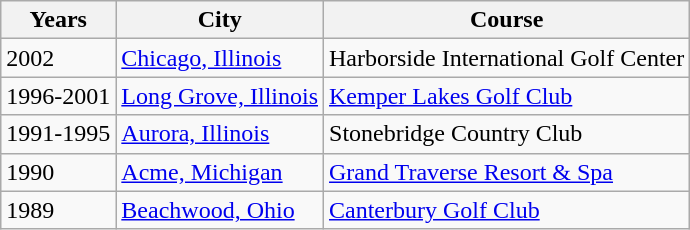<table class="wikitable">
<tr>
<th>Years</th>
<th>City</th>
<th>Course</th>
</tr>
<tr>
<td>2002</td>
<td><a href='#'>Chicago, Illinois</a></td>
<td>Harborside International Golf Center</td>
</tr>
<tr>
<td>1996-2001</td>
<td><a href='#'>Long Grove, Illinois</a></td>
<td><a href='#'>Kemper Lakes Golf Club</a></td>
</tr>
<tr>
<td>1991-1995</td>
<td><a href='#'>Aurora, Illinois</a></td>
<td>Stonebridge Country Club</td>
</tr>
<tr>
<td>1990</td>
<td><a href='#'>Acme, Michigan</a></td>
<td><a href='#'>Grand Traverse Resort & Spa</a></td>
</tr>
<tr>
<td>1989</td>
<td><a href='#'>Beachwood, Ohio</a></td>
<td><a href='#'>Canterbury Golf Club</a></td>
</tr>
</table>
